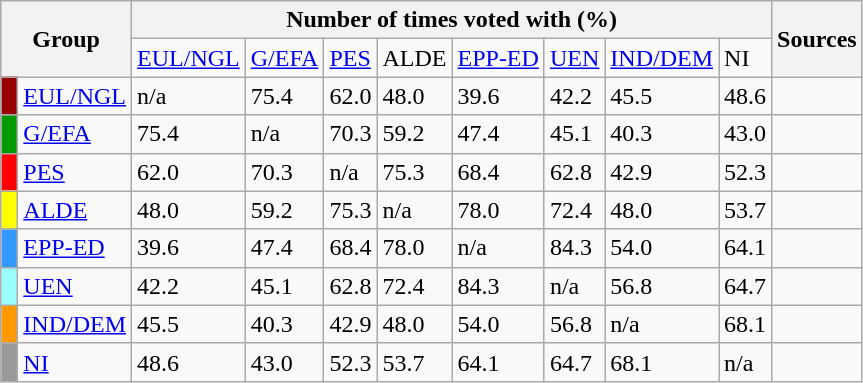<table class="wikitable">
<tr>
<th rowspan="2" colspan="2">Group</th>
<th colspan="8">Number of times voted with (%)</th>
<th rowspan="2">Sources</th>
</tr>
<tr>
<td><a href='#'>EUL/NGL</a></td>
<td><a href='#'>G/EFA</a></td>
<td><a href='#'>PES</a></td>
<td>ALDE</td>
<td><a href='#'>EPP-ED</a></td>
<td><a href='#'>UEN</a></td>
<td><a href='#'>IND/DEM</a></td>
<td>NI</td>
</tr>
<tr>
<td style="background:#900;"> </td>
<td><a href='#'>EUL/NGL</a></td>
<td>n/a</td>
<td>75.4</td>
<td>62.0</td>
<td>48.0</td>
<td>39.6</td>
<td>42.2</td>
<td>45.5</td>
<td>48.6</td>
<td></td>
</tr>
<tr>
<td style="background:#090;"> </td>
<td><a href='#'>G/EFA</a></td>
<td>75.4</td>
<td>n/a</td>
<td>70.3</td>
<td>59.2</td>
<td>47.4</td>
<td>45.1</td>
<td>40.3</td>
<td>43.0</td>
<td></td>
</tr>
<tr>
<td style="background:#f00;"> </td>
<td><a href='#'>PES</a></td>
<td>62.0</td>
<td>70.3</td>
<td>n/a</td>
<td>75.3</td>
<td>68.4</td>
<td>62.8</td>
<td>42.9</td>
<td>52.3</td>
<td></td>
</tr>
<tr>
<td style="background:#ff0;"> </td>
<td><a href='#'>ALDE</a></td>
<td>48.0</td>
<td>59.2</td>
<td>75.3</td>
<td>n/a</td>
<td>78.0</td>
<td>72.4</td>
<td>48.0</td>
<td>53.7</td>
<td></td>
</tr>
<tr>
<td style="background:#39f;"> </td>
<td><a href='#'>EPP-ED</a></td>
<td>39.6</td>
<td>47.4</td>
<td>68.4</td>
<td>78.0</td>
<td>n/a</td>
<td>84.3</td>
<td>54.0</td>
<td>64.1</td>
<td></td>
</tr>
<tr>
<td style="background:#9ff;"> </td>
<td><a href='#'>UEN</a></td>
<td>42.2</td>
<td>45.1</td>
<td>62.8</td>
<td>72.4</td>
<td>84.3</td>
<td>n/a</td>
<td>56.8</td>
<td>64.7</td>
<td></td>
</tr>
<tr>
<td style="background:#f90;"> </td>
<td><a href='#'>IND/DEM</a></td>
<td>45.5</td>
<td>40.3</td>
<td>42.9</td>
<td>48.0</td>
<td>54.0</td>
<td>56.8</td>
<td>n/a</td>
<td>68.1</td>
<td></td>
</tr>
<tr>
<td style="background:#999;"> </td>
<td><a href='#'>NI</a></td>
<td>48.6</td>
<td>43.0</td>
<td>52.3</td>
<td>53.7</td>
<td>64.1</td>
<td>64.7</td>
<td>68.1</td>
<td>n/a</td>
<td></td>
</tr>
</table>
